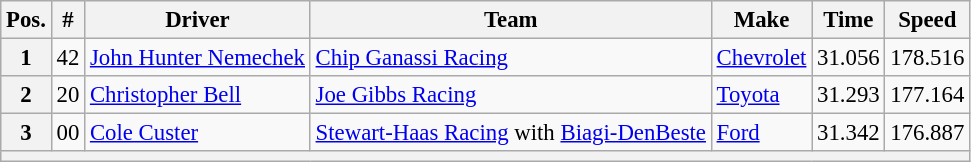<table class="wikitable" style="font-size:95%">
<tr>
<th>Pos.</th>
<th>#</th>
<th>Driver</th>
<th>Team</th>
<th>Make</th>
<th>Time</th>
<th>Speed</th>
</tr>
<tr>
<th>1</th>
<td>42</td>
<td><a href='#'>John Hunter Nemechek</a></td>
<td><a href='#'>Chip Ganassi Racing</a></td>
<td><a href='#'>Chevrolet</a></td>
<td>31.056</td>
<td>178.516</td>
</tr>
<tr>
<th>2</th>
<td>20</td>
<td><a href='#'>Christopher Bell</a></td>
<td><a href='#'>Joe Gibbs Racing</a></td>
<td><a href='#'>Toyota</a></td>
<td>31.293</td>
<td>177.164</td>
</tr>
<tr>
<th>3</th>
<td>00</td>
<td><a href='#'>Cole Custer</a></td>
<td><a href='#'>Stewart-Haas Racing</a> with <a href='#'>Biagi-DenBeste</a></td>
<td><a href='#'>Ford</a></td>
<td>31.342</td>
<td>176.887</td>
</tr>
<tr>
<th colspan="7"></th>
</tr>
</table>
